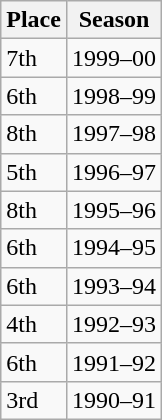<table class="wikitable" style="float:left; margin-right:1em">
<tr>
<th>Place</th>
<th>Season</th>
</tr>
<tr>
<td>7th</td>
<td>1999–00</td>
</tr>
<tr>
<td>6th</td>
<td>1998–99</td>
</tr>
<tr>
<td>8th</td>
<td>1997–98</td>
</tr>
<tr>
<td>5th</td>
<td>1996–97</td>
</tr>
<tr>
<td>8th</td>
<td>1995–96</td>
</tr>
<tr>
<td>6th</td>
<td>1994–95</td>
</tr>
<tr>
<td>6th</td>
<td>1993–94</td>
</tr>
<tr>
<td>4th</td>
<td>1992–93</td>
</tr>
<tr>
<td>6th</td>
<td>1991–92</td>
</tr>
<tr>
<td>3rd</td>
<td>1990–91</td>
</tr>
</table>
